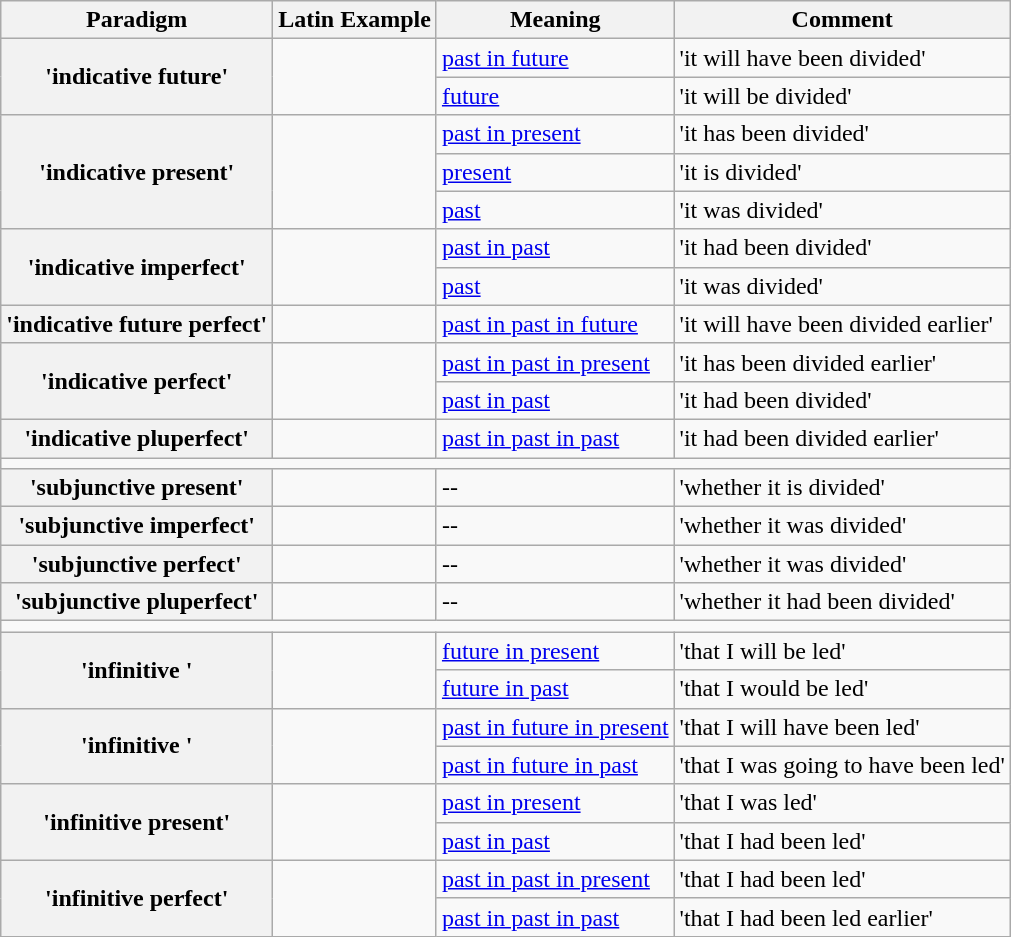<table class="wikitable">
<tr>
<th>Paradigm</th>
<th>Latin Example</th>
<th>Meaning</th>
<th>Comment</th>
</tr>
<tr>
<th rowspan=2>'indicative future'</th>
<td rowspan=2><strong></strong></td>
<td rowspan=1><a href='#'>past in future</a></td>
<td rowspan=1>'it will have been divided'</td>
</tr>
<tr>
<td rowspan=1><a href='#'>future</a></td>
<td rowspan=1>'it will be divided'</td>
</tr>
<tr>
<th rowspan=3>'indicative present'</th>
<td rowspan=3><strong></strong></td>
<td rowspan=1><a href='#'>past in present</a></td>
<td rowspan=1>'it has been divided'</td>
</tr>
<tr>
<td rowspan=1><a href='#'>present</a></td>
<td rowspan=1>'it is divided'</td>
</tr>
<tr>
<td rowspan=1><a href='#'>past</a></td>
<td rowspan=1>'it was divided'</td>
</tr>
<tr>
<th rowspan=2>'indicative imperfect'</th>
<td rowspan=2><strong></strong></td>
<td rowspan=1><a href='#'>past in past</a></td>
<td rowspan=1>'it had been divided'</td>
</tr>
<tr>
<td rowspan=1><a href='#'>past</a></td>
<td rowspan=1>'it was divided'</td>
</tr>
<tr>
<th rowspan=1>'indicative future perfect'</th>
<td rowspan=1><strong></strong></td>
<td rowspan=1><a href='#'>past in past in future</a></td>
<td rowspan=1>'it will have been divided earlier'</td>
</tr>
<tr>
<th rowspan=2>'indicative perfect'</th>
<td rowspan=2><strong></strong></td>
<td rowspan=1><a href='#'>past in past in present</a></td>
<td rowspan=1>'it has been divided earlier'</td>
</tr>
<tr>
<td rowspan=1><a href='#'>past in past</a></td>
<td rowspan=1>'it had been divided'</td>
</tr>
<tr>
<th rowspan=1>'indicative pluperfect'</th>
<td rowspan=1><strong></strong></td>
<td rowspan=1><a href='#'>past in past in past</a></td>
<td rowspan=1>'it had been divided earlier'</td>
</tr>
<tr>
<td colspan=4></td>
</tr>
<tr>
<th rowspan=1>'subjunctive present'</th>
<td rowspan=1><strong></strong></td>
<td rowspan=1>--</td>
<td rowspan=1>'whether it is divided'</td>
</tr>
<tr>
<th rowspan=1>'subjunctive imperfect'</th>
<td rowspan=1><strong></strong></td>
<td rowspan=1>--</td>
<td rowspan=1>'whether it was divided'</td>
</tr>
<tr>
<th rowspan=1>'subjunctive perfect'</th>
<td rowspan=1><strong></strong></td>
<td rowspan=1>--</td>
<td rowspan=1>'whether it was divided'</td>
</tr>
<tr>
<th rowspan=1>'subjunctive pluperfect'</th>
<td rowspan=1><strong></strong></td>
<td rowspan=1>--</td>
<td rowspan=1>'whether it had been divided'</td>
</tr>
<tr>
<td colspan=4></td>
</tr>
<tr>
<th rowspan=2>'infinitive '</th>
<td rowspan=2><strong></strong></td>
<td><a href='#'>future in present</a></td>
<td>'that I will be led'</td>
</tr>
<tr>
<td><a href='#'>future in past</a></td>
<td>'that I would be led'</td>
</tr>
<tr>
<th rowspan=2>'infinitive '</th>
<td rowspan=2><strong></strong></td>
<td><a href='#'>past in future in present</a></td>
<td>'that I will have been led'</td>
</tr>
<tr>
<td><a href='#'>past in future in past</a></td>
<td>'that I was going to have been led'</td>
</tr>
<tr>
<th rowspan=2>'infinitive present'</th>
<td rowspan=2><strong></strong></td>
<td><a href='#'>past in present</a></td>
<td>'that I was led'</td>
</tr>
<tr>
<td><a href='#'>past in past</a></td>
<td>'that I had been led'</td>
</tr>
<tr>
<th rowspan=2>'infinitive perfect'</th>
<td rowspan=2><strong></strong></td>
<td><a href='#'>past in past in present</a></td>
<td>'that I had been led'</td>
</tr>
<tr>
<td><a href='#'>past in past in past</a></td>
<td>'that I had been led earlier'</td>
</tr>
</table>
